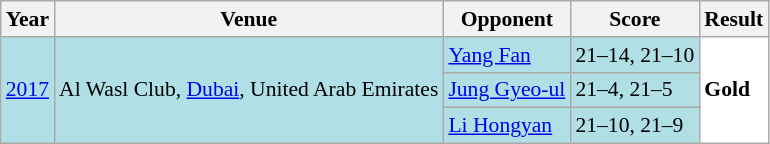<table class="sortable wikitable" style="font-size: 90%;">
<tr>
<th>Year</th>
<th>Venue</th>
<th>Opponent</th>
<th>Score</th>
<th>Result</th>
</tr>
<tr style="background:#B0E0E6">
<td rowspan="5" align="center"><a href='#'>2017</a></td>
<td rowspan="5" align="left">Al Wasl Club, <a href='#'>Dubai</a>, United Arab Emirates</td>
<td align="left"> <a href='#'>Yang Fan</a></td>
<td>21–14, 21–10</td>
<td rowspan="3" style="text-align:left; background:white"> <strong>Gold</strong></td>
</tr>
<tr style="background:#B0E0E6">
<td> <a href='#'>Jung Gyeo-ul</a></td>
<td>21–4, 21–5</td>
</tr>
<tr style="background:#B0E0E6">
<td> <a href='#'>Li Hongyan</a></td>
<td>21–10, 21–9</td>
</tr>
</table>
